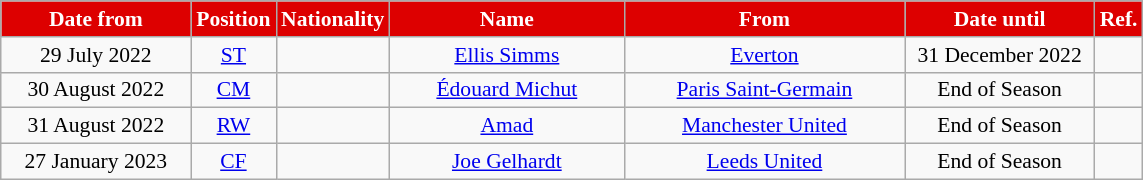<table class="wikitable"  style="text-align:center; font-size:90%; ">
<tr>
<th style="color:#fff; background:#d00; width:120px;">Date from</th>
<th style="color:#fff; background:#d00; width:50px;">Position</th>
<th style="color:#fff; background:#d00; width:50px;">Nationality</th>
<th style="color:#fff; background:#d00; width:150px;">Name</th>
<th style="color:#fff; background:#d00; width:180px;">From</th>
<th style="color:#fff; background:#d00; width:120px;">Date until</th>
<th style="color:#fff; background:#d00; width:25px;">Ref.</th>
</tr>
<tr>
<td>29 July 2022</td>
<td><a href='#'>ST</a></td>
<td></td>
<td><a href='#'>Ellis Simms</a></td>
<td> <a href='#'>Everton</a></td>
<td>31 December 2022</td>
<td></td>
</tr>
<tr>
<td>30 August 2022</td>
<td><a href='#'>CM</a></td>
<td></td>
<td><a href='#'>Édouard Michut</a></td>
<td> <a href='#'>Paris Saint-Germain</a></td>
<td>End of Season</td>
<td></td>
</tr>
<tr>
<td>31 August 2022</td>
<td><a href='#'>RW</a></td>
<td></td>
<td><a href='#'>Amad</a></td>
<td> <a href='#'>Manchester United</a></td>
<td>End of Season</td>
<td></td>
</tr>
<tr>
<td>27 January 2023</td>
<td><a href='#'>CF</a></td>
<td></td>
<td><a href='#'>Joe Gelhardt</a></td>
<td> <a href='#'>Leeds United</a></td>
<td>End of Season</td>
<td></td>
</tr>
</table>
